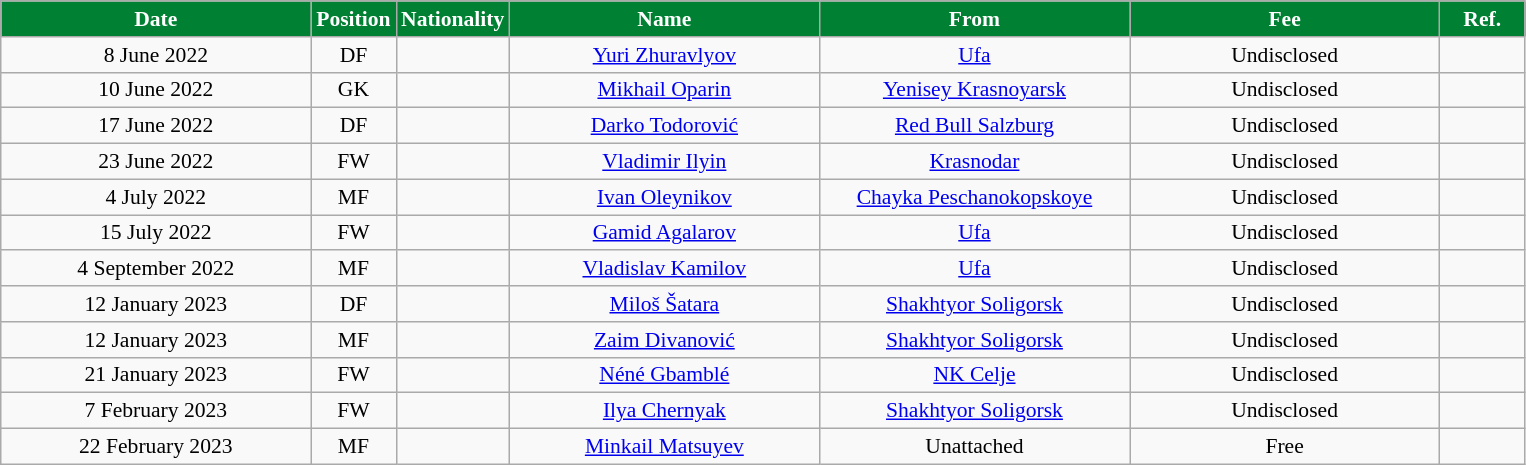<table class="wikitable"  style="text-align:center; font-size:90%; ">
<tr>
<th style="background:#008033; color:white; width:200px;">Date</th>
<th style="background:#008033; color:white; width:50px;">Position</th>
<th style="background:#008033; color:white; width:50px;">Nationality</th>
<th style="background:#008033; color:white; width:200px;">Name</th>
<th style="background:#008033; color:white; width:200px;">From</th>
<th style="background:#008033; color:white; width:200px;">Fee</th>
<th style="background:#008033; color:white; width:50px;">Ref.</th>
</tr>
<tr>
<td>8 June 2022</td>
<td>DF</td>
<td></td>
<td><a href='#'>Yuri Zhuravlyov</a></td>
<td><a href='#'>Ufa</a></td>
<td>Undisclosed</td>
<td></td>
</tr>
<tr>
<td>10 June 2022</td>
<td>GK</td>
<td></td>
<td><a href='#'>Mikhail Oparin</a></td>
<td><a href='#'>Yenisey Krasnoyarsk</a></td>
<td>Undisclosed</td>
<td></td>
</tr>
<tr>
<td>17 June 2022</td>
<td>DF</td>
<td></td>
<td><a href='#'>Darko Todorović</a></td>
<td><a href='#'>Red Bull Salzburg</a></td>
<td>Undisclosed</td>
<td></td>
</tr>
<tr>
<td>23 June 2022</td>
<td>FW</td>
<td></td>
<td><a href='#'>Vladimir Ilyin</a></td>
<td><a href='#'>Krasnodar</a></td>
<td>Undisclosed</td>
<td></td>
</tr>
<tr>
<td>4 July 2022</td>
<td>MF</td>
<td></td>
<td><a href='#'>Ivan Oleynikov</a></td>
<td><a href='#'>Chayka Peschanokopskoye</a></td>
<td>Undisclosed</td>
<td></td>
</tr>
<tr>
<td>15 July 2022</td>
<td>FW</td>
<td></td>
<td><a href='#'>Gamid Agalarov</a></td>
<td><a href='#'>Ufa</a></td>
<td>Undisclosed</td>
<td></td>
</tr>
<tr>
<td>4 September 2022</td>
<td>MF</td>
<td></td>
<td><a href='#'>Vladislav Kamilov</a></td>
<td><a href='#'>Ufa</a></td>
<td>Undisclosed</td>
<td></td>
</tr>
<tr>
<td>12 January 2023</td>
<td>DF</td>
<td></td>
<td><a href='#'>Miloš Šatara</a></td>
<td><a href='#'>Shakhtyor Soligorsk</a></td>
<td>Undisclosed</td>
<td></td>
</tr>
<tr>
<td>12 January 2023</td>
<td>MF</td>
<td></td>
<td><a href='#'>Zaim Divanović</a></td>
<td><a href='#'>Shakhtyor Soligorsk</a></td>
<td>Undisclosed</td>
<td></td>
</tr>
<tr>
<td>21 January 2023</td>
<td>FW</td>
<td></td>
<td><a href='#'>Néné Gbamblé</a></td>
<td><a href='#'>NK Celje</a></td>
<td>Undisclosed</td>
<td></td>
</tr>
<tr>
<td>7 February 2023</td>
<td>FW</td>
<td></td>
<td><a href='#'>Ilya Chernyak</a></td>
<td><a href='#'>Shakhtyor Soligorsk</a></td>
<td>Undisclosed</td>
<td></td>
</tr>
<tr>
<td>22 February 2023</td>
<td>MF</td>
<td></td>
<td><a href='#'>Minkail Matsuyev</a></td>
<td>Unattached</td>
<td>Free</td>
<td></td>
</tr>
</table>
